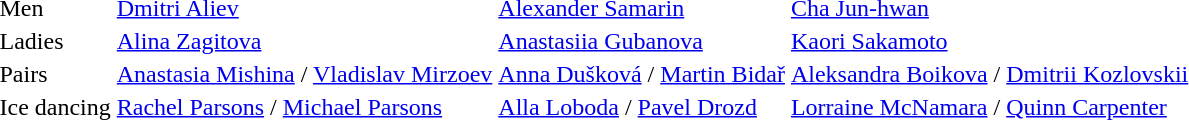<table>
<tr>
<td>Men</td>
<td> <a href='#'>Dmitri Aliev</a></td>
<td> <a href='#'>Alexander Samarin</a></td>
<td> <a href='#'>Cha Jun-hwan</a></td>
</tr>
<tr>
<td>Ladies</td>
<td> <a href='#'>Alina Zagitova</a></td>
<td> <a href='#'>Anastasiia Gubanova</a></td>
<td> <a href='#'>Kaori Sakamoto</a></td>
</tr>
<tr>
<td>Pairs</td>
<td> <a href='#'>Anastasia Mishina</a> / <a href='#'>Vladislav Mirzoev</a></td>
<td> <a href='#'>Anna Dušková</a> / <a href='#'>Martin Bidař</a></td>
<td> <a href='#'>Aleksandra Boikova</a> / <a href='#'>Dmitrii Kozlovskii</a></td>
</tr>
<tr>
<td>Ice dancing</td>
<td> <a href='#'>Rachel Parsons</a> / <a href='#'>Michael Parsons</a></td>
<td> <a href='#'>Alla Loboda</a> / <a href='#'>Pavel Drozd</a></td>
<td> <a href='#'>Lorraine McNamara</a> / <a href='#'>Quinn Carpenter</a></td>
</tr>
</table>
